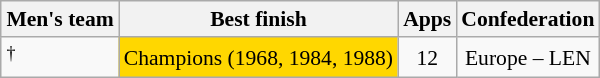<table class="wikitable" style="text-align: center; font-size: 90%; margin-left: 1em;">
<tr>
<th>Men's team</th>
<th>Best finish</th>
<th>Apps</th>
<th>Confederation</th>
</tr>
<tr>
<td style="text-align: left;"><em></em><sup>†</sup></td>
<td style="background-color: gold; text-align: left;">Champions (1968, 1984, 1988)</td>
<td>12</td>
<td>Europe – LEN</td>
</tr>
</table>
